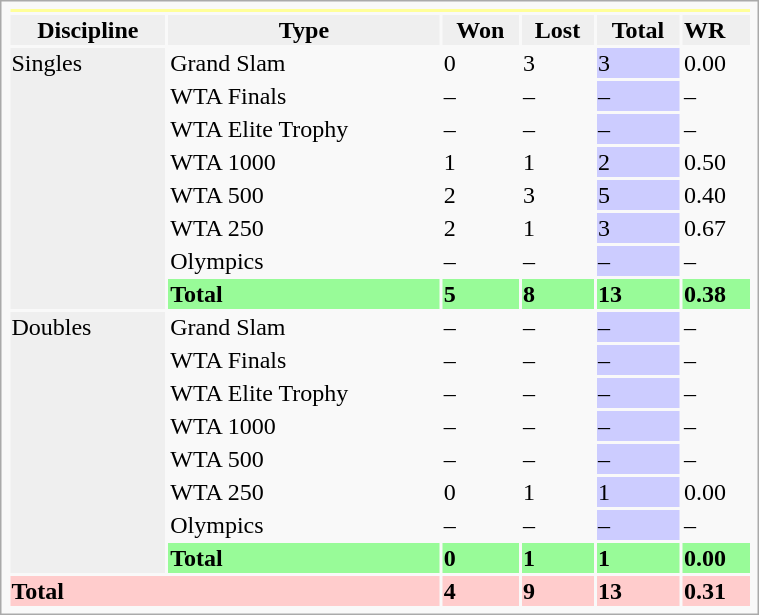<table class="infobox vcard vevent nowrap" width=40%>
<tr bgcolor=ffff99>
<th colspan=6></th>
</tr>
<tr style=background:#efefef;font-weight:bold>
<th>Discipline</th>
<th>Type</th>
<th>Won</th>
<th>Lost</th>
<th>Total</th>
<td>WR</td>
</tr>
<tr>
<td rowspan="8" bgcolor="efefef">Singles</td>
<td>Grand Slam</td>
<td>0</td>
<td>3</td>
<td bgcolor=CCCCFF>3</td>
<td>0.00</td>
</tr>
<tr>
<td>WTA Finals</td>
<td>–</td>
<td>–</td>
<td bgcolor="CCCCFF">–</td>
<td>–</td>
</tr>
<tr>
<td>WTA Elite Trophy</td>
<td>–</td>
<td>–</td>
<td bgcolor=CCCCFF>–</td>
<td>–</td>
</tr>
<tr>
<td>WTA 1000</td>
<td>1</td>
<td>1</td>
<td bgcolor=CCCCFF>2</td>
<td>0.50</td>
</tr>
<tr>
<td>WTA 500</td>
<td>2</td>
<td>3</td>
<td bgcolor="CCCCFF">5</td>
<td>0.40</td>
</tr>
<tr>
<td>WTA 250</td>
<td>2</td>
<td>1</td>
<td bgcolor=CCCCFF>3</td>
<td>0.67</td>
</tr>
<tr>
<td>Olympics</td>
<td>–</td>
<td>–</td>
<td bgcolor="CCCCFF">–</td>
<td>–</td>
</tr>
<tr style=background:#98FB98;font-weight:bold>
<td><strong>Total</strong></td>
<td><strong>5</strong></td>
<td><strong>8</strong></td>
<td><strong>13</strong></td>
<td><strong>0.38</strong></td>
</tr>
<tr>
<td rowspan="8" bgcolor="efefef">Doubles</td>
<td>Grand Slam</td>
<td>–</td>
<td>–</td>
<td bgcolor=CCCCFF>–</td>
<td>–</td>
</tr>
<tr>
<td>WTA Finals</td>
<td>–</td>
<td>–</td>
<td bgcolor="CCCCFF">–</td>
<td>–</td>
</tr>
<tr>
<td>WTA Elite Trophy</td>
<td>–</td>
<td>–</td>
<td bgcolor=CCCCFF>–</td>
<td>–</td>
</tr>
<tr>
<td>WTA 1000</td>
<td>–</td>
<td>–</td>
<td bgcolor=CCCCFF>–</td>
<td>–</td>
</tr>
<tr>
<td>WTA 500</td>
<td>–</td>
<td>–</td>
<td bgcolor="CCCCFF">–</td>
<td>–</td>
</tr>
<tr>
<td>WTA 250</td>
<td>0</td>
<td>1</td>
<td bgcolor=CCCCFF>1</td>
<td>0.00</td>
</tr>
<tr>
<td>Olympics</td>
<td>–</td>
<td>–</td>
<td bgcolor="CCCCFF">–</td>
<td>–</td>
</tr>
<tr style=background:#98FB98;font-weight:bold>
<td><strong>Total</strong></td>
<td><strong>0</strong></td>
<td><strong>1</strong></td>
<td><strong>1</strong></td>
<td><strong>0.00</strong></td>
</tr>
<tr style=background:#fcc;font-weight:bold>
<td colspan=2><strong>Total</strong></td>
<td><strong>4</strong></td>
<td><strong>9</strong></td>
<td><strong>13</strong></td>
<td><strong>0.31</strong></td>
</tr>
</table>
